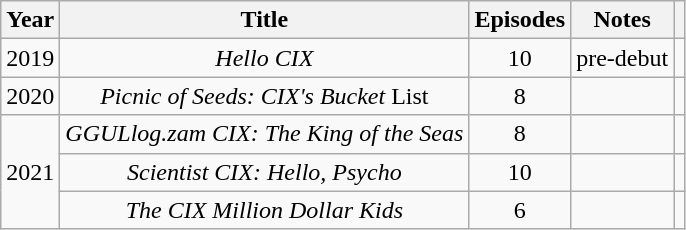<table class="wikitable plainrowheaders" style="text-align:center; table-layout:fixed; margin-right:0">
<tr>
<th scope="col">Year</th>
<th scope="col">Title</th>
<th>Episodes</th>
<th scope="col">Notes</th>
<th scope="col" class="unsortable"></th>
</tr>
<tr>
<td>2019</td>
<td><em>Hello CIX</em></td>
<td>10</td>
<td>pre-debut</td>
<td></td>
</tr>
<tr>
<td>2020</td>
<td><em>Picnic of Seeds: CIX's Bucket</em> List</td>
<td>8</td>
<td></td>
<td></td>
</tr>
<tr>
<td rowspan="3">2021</td>
<td><em>GGULlog.zam CIX: The King of the Seas</em></td>
<td>8</td>
<td></td>
<td></td>
</tr>
<tr>
<td><em>Scientist CIX: Hello, Psycho</em></td>
<td>10</td>
<td></td>
<td></td>
</tr>
<tr>
<td><em>The CIX Million Dollar Kids</em></td>
<td>6</td>
<td></td>
<td></td>
</tr>
</table>
